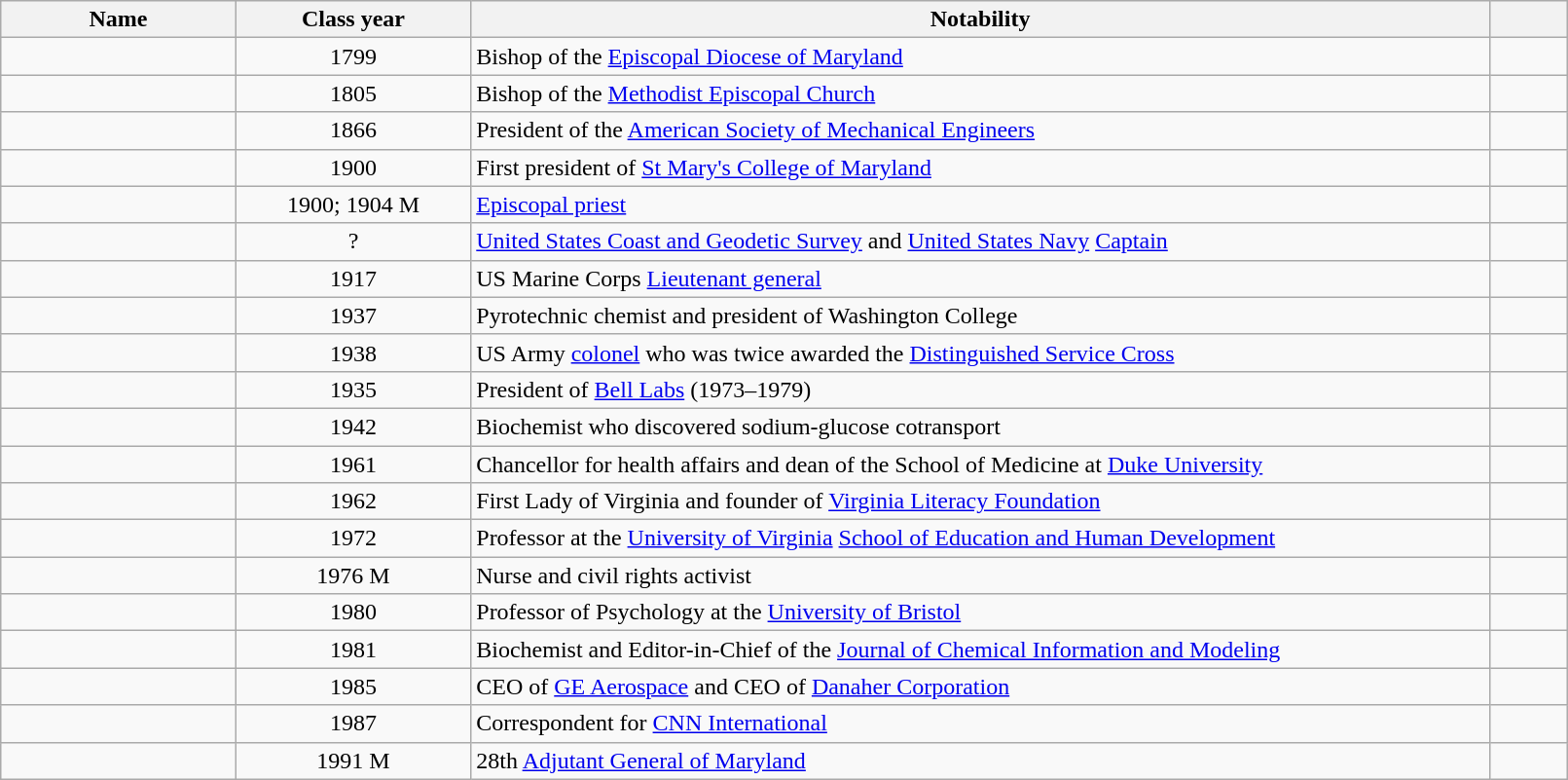<table class="wikitable sortable" style="width:85%">
<tr>
<th style="width:15%;" scope="col">Name</th>
<th style="width:15%;" scope="col">Class year</th>
<th style="width:*;" class="unsortable" scope="col">Notability</th>
<th style="width:5%;" class="unsortable" scope="col"></th>
</tr>
<tr>
<td></td>
<td style="text-align:center;">1799</td>
<td>Bishop of the <a href='#'>Episcopal Diocese of Maryland</a></td>
<td style="text-align:center;"></td>
</tr>
<tr>
<td></td>
<td style="text-align:center;">1805</td>
<td>Bishop of the <a href='#'>Methodist Episcopal Church</a></td>
<td style="text-align:center;"></td>
</tr>
<tr>
<td></td>
<td style="text-align:center;">1866</td>
<td>President of the <a href='#'>American Society of Mechanical Engineers</a></td>
<td style="text-align:center;"></td>
</tr>
<tr>
<td></td>
<td style="text-align:center;">1900</td>
<td>First president of <a href='#'>St Mary's College of Maryland</a></td>
<td style="text-align:center;"></td>
</tr>
<tr>
<td></td>
<td style="text-align:center;">1900; 1904 M</td>
<td><a href='#'>Episcopal priest</a></td>
<td style="text-align:center;"></td>
</tr>
<tr>
<td></td>
<td style="text-align:center;">?</td>
<td><a href='#'>United States Coast and Geodetic Survey</a> and <a href='#'>United States Navy</a> <a href='#'>Captain</a></td>
<td style="text-align:center;"></td>
</tr>
<tr>
<td></td>
<td style="text-align:center;">1917</td>
<td>US Marine Corps <a href='#'>Lieutenant general</a></td>
<td style="text-align:center;"></td>
</tr>
<tr>
<td></td>
<td style="text-align:center;">1937</td>
<td>Pyrotechnic chemist and president of Washington College</td>
<td style="text-align:center;"></td>
</tr>
<tr>
<td></td>
<td style="text-align:center;">1938</td>
<td>US Army <a href='#'>colonel</a> who was twice awarded the <a href='#'>Distinguished Service Cross</a></td>
<td style="text-align:center;"></td>
</tr>
<tr>
<td></td>
<td style="text-align:center;">1935</td>
<td>President of <a href='#'>Bell Labs</a> (1973–1979)</td>
<td style="text-align:center;"></td>
</tr>
<tr>
<td></td>
<td style="text-align:center;">1942</td>
<td>Biochemist who discovered sodium-glucose cotransport</td>
<td style="text-align:center;"></td>
</tr>
<tr>
<td></td>
<td style="text-align:center;">1961</td>
<td>Chancellor for health affairs and dean of the School of Medicine at <a href='#'>Duke University</a></td>
<td style="text-align:center;"></td>
</tr>
<tr>
<td></td>
<td style="text-align:center;">1962</td>
<td>First Lady of Virginia and founder of <a href='#'>Virginia Literacy Foundation</a></td>
<td style="text-align:center;"></td>
</tr>
<tr>
<td></td>
<td style="text-align:center;">1972</td>
<td>Professor at the <a href='#'>University of Virginia</a> <a href='#'>School of Education and Human Development</a></td>
<td style="text-align:center;"></td>
</tr>
<tr>
<td></td>
<td style="text-align:center;">1976 M</td>
<td>Nurse and civil rights activist</td>
<td style="text-align:center;"></td>
</tr>
<tr>
<td></td>
<td style="text-align:center;">1980</td>
<td>Professor of Psychology at the <a href='#'>University of Bristol</a></td>
<td style="text-align:center;"></td>
</tr>
<tr>
<td></td>
<td style="text-align:center;">1981</td>
<td>Biochemist and Editor-in-Chief of the <a href='#'>Journal of Chemical Information and Modeling</a></td>
<td style="text-align:center;"></td>
</tr>
<tr>
<td></td>
<td style="text-align:center;">1985</td>
<td>CEO of <a href='#'>GE Aerospace</a> and CEO of <a href='#'>Danaher Corporation</a></td>
<td style="text-align:center;"></td>
</tr>
<tr>
<td></td>
<td style="text-align:center;">1987</td>
<td>Correspondent for <a href='#'>CNN International</a></td>
<td style="text-align:center;"></td>
</tr>
<tr>
<td></td>
<td style="text-align:center;">1991 M</td>
<td>28th <a href='#'>Adjutant General of Maryland</a></td>
<td style="text-align:center;"></td>
</tr>
</table>
